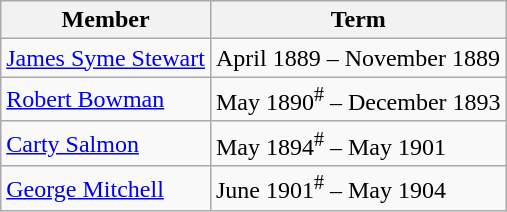<table class="wikitable">
<tr>
<th>Member</th>
<th>Term</th>
</tr>
<tr>
<td><a href='#'>James Syme Stewart</a></td>
<td>April 1889 – November 1889</td>
</tr>
<tr>
<td><a href='#'>Robert Bowman</a></td>
<td>May 1890<sup>#</sup> – December 1893</td>
</tr>
<tr>
<td><a href='#'>Carty Salmon</a></td>
<td>May 1894<sup>#</sup> – May 1901</td>
</tr>
<tr>
<td><a href='#'>George Mitchell</a></td>
<td>June 1901<sup>#</sup> – May 1904</td>
</tr>
</table>
